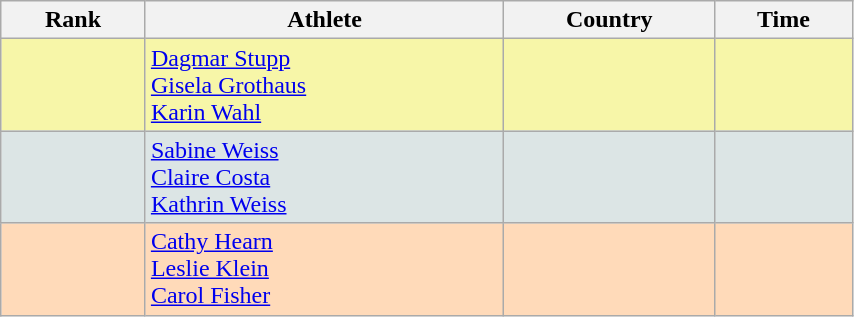<table class="wikitable" width=45% style="font-size:100%; text-align:left;">
<tr>
<th>Rank</th>
<th>Athlete</th>
<th>Country</th>
<th>Time</th>
</tr>
<tr bgcolor="#F7F6A8">
<td align=center></td>
<td><a href='#'>Dagmar Stupp</a><br><a href='#'>Gisela Grothaus</a><br><a href='#'>Karin Wahl</a></td>
<td></td>
<td align="right"></td>
</tr>
<tr bgcolor="#DCE5E5">
<td align=center></td>
<td><a href='#'>Sabine Weiss</a><br><a href='#'>Claire Costa</a><br><a href='#'>Kathrin Weiss</a></td>
<td></td>
<td align="right"></td>
</tr>
<tr bgcolor="#FFDAB9">
<td align=center></td>
<td><a href='#'>Cathy Hearn</a><br><a href='#'>Leslie Klein</a><br><a href='#'>Carol Fisher</a></td>
<td></td>
<td align="right"></td>
</tr>
</table>
